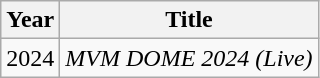<table class=wikitable>
<tr>
<th scope="col" style="max-width:4em;">Year</th>
<th scope="col" style="max-width:4em;">Title</th>
</tr>
<tr>
<td>2024</td>
<td><em>MVM DOME 2024 (Live)</em></td>
</tr>
</table>
